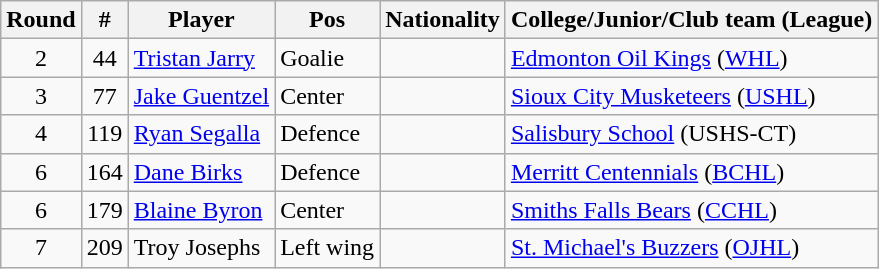<table class="wikitable">
<tr>
<th>Round</th>
<th>#</th>
<th>Player</th>
<th>Pos</th>
<th>Nationality</th>
<th>College/Junior/Club team (League)</th>
</tr>
<tr>
<td style="text-align:center">2</td>
<td style="text-align:center">44</td>
<td><a href='#'>Tristan Jarry</a></td>
<td>Goalie</td>
<td></td>
<td><a href='#'>Edmonton Oil Kings</a> (<a href='#'>WHL</a>)</td>
</tr>
<tr>
<td style="text-align:center">3</td>
<td style="text-align:center">77</td>
<td><a href='#'>Jake Guentzel</a></td>
<td>Center</td>
<td></td>
<td><a href='#'>Sioux City Musketeers</a> (<a href='#'>USHL</a>)</td>
</tr>
<tr>
<td style="text-align:center">4</td>
<td style="text-align:center">119</td>
<td><a href='#'>Ryan Segalla</a></td>
<td>Defence</td>
<td></td>
<td><a href='#'>Salisbury School</a> (USHS-CT)</td>
</tr>
<tr>
<td style="text-align:center">6</td>
<td style="text-align:center">164</td>
<td><a href='#'>Dane Birks</a></td>
<td>Defence</td>
<td></td>
<td><a href='#'>Merritt Centennials</a> (<a href='#'>BCHL</a>)</td>
</tr>
<tr>
<td style="text-align:center">6</td>
<td style="text-align:center">179</td>
<td><a href='#'>Blaine Byron</a></td>
<td>Center</td>
<td></td>
<td><a href='#'>Smiths Falls Bears</a> (<a href='#'>CCHL</a>)</td>
</tr>
<tr>
<td style="text-align:center">7</td>
<td style="text-align:center">209</td>
<td>Troy Josephs</td>
<td>Left wing</td>
<td></td>
<td><a href='#'>St. Michael's Buzzers</a> (<a href='#'>OJHL</a>)</td>
</tr>
</table>
